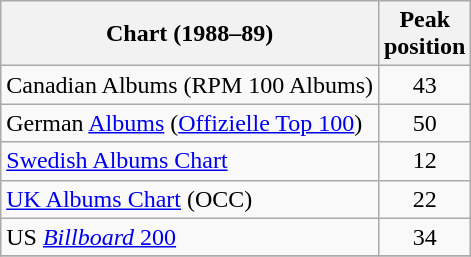<table class="wikitable sortable" style="text-align:center;">
<tr>
<th>Chart (1988–89)</th>
<th>Peak<br>position</th>
</tr>
<tr>
<td align="left">Canadian Albums (RPM 100 Albums)</td>
<td>43</td>
</tr>
<tr>
<td align="left">German <a href='#'>Albums</a> (<a href='#'>Offizielle Top 100</a>)</td>
<td>50</td>
</tr>
<tr>
<td align="left"><a href='#'>Swedish Albums Chart</a></td>
<td>12</td>
</tr>
<tr>
<td align="left"><a href='#'>UK Albums Chart</a> (OCC)</td>
<td>22</td>
</tr>
<tr>
<td align="left">US <a href='#'><em>Billboard</em> 200</a></td>
<td>34</td>
</tr>
<tr>
</tr>
</table>
